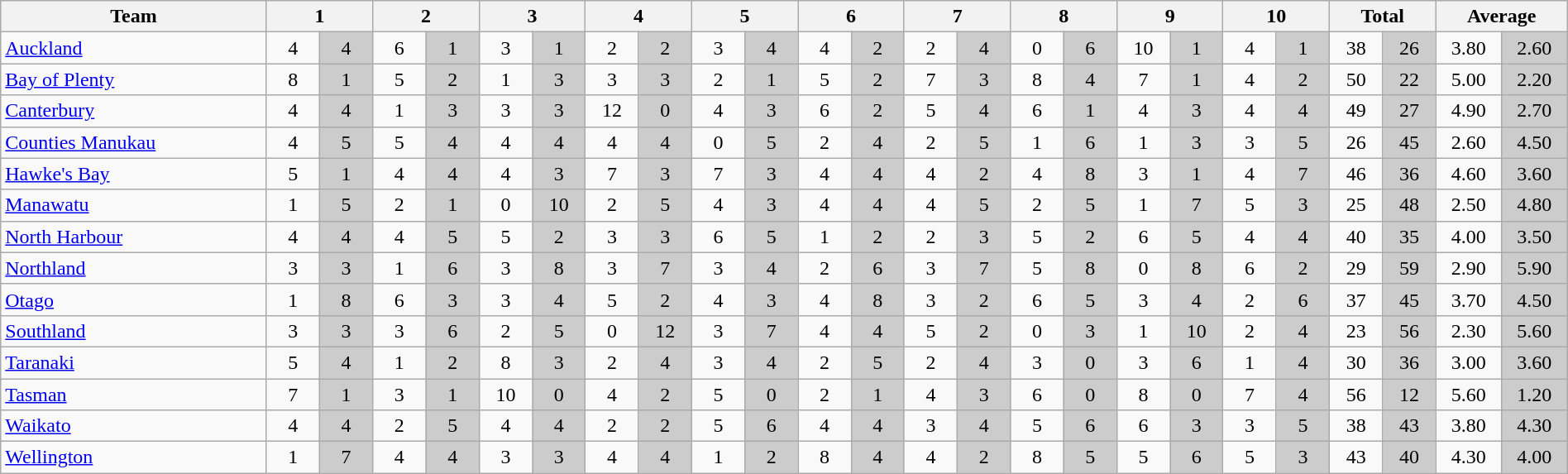<table class="wikitable" style="text-align:center;width:100%">
<tr>
<th style="width:10%">Team</th>
<th style="width:4%" colspan=2>1</th>
<th style="width:4%" colspan=2>2</th>
<th style="width:4%" colspan=2>3</th>
<th style="width:4%" colspan=2>4</th>
<th style="width:4%" colspan=2>5</th>
<th style="width:4%" colspan=2>6</th>
<th style="width:4%" colspan=2>7</th>
<th style="width:4%" colspan=2>8</th>
<th style="width:4%" colspan=2>9</th>
<th style="width:4%" colspan=2>10</th>
<th style="width:4%" colspan=2>Total</th>
<th style="width:4%" colspan=2>Average</th>
</tr>
<tr>
<td style="width:10%;text-align:left"><a href='#'>Auckland</a></td>
<td>4</td>
<td style="background:#ccc">4</td>
<td>6</td>
<td style="background:#ccc">1</td>
<td>3</td>
<td style="background:#ccc">1</td>
<td>2</td>
<td style="background:#ccc">2</td>
<td>3</td>
<td style="background:#ccc">4</td>
<td>4</td>
<td style="background:#ccc">2</td>
<td>2</td>
<td style="background:#ccc">4</td>
<td>0</td>
<td style="background:#ccc">6</td>
<td>10</td>
<td style="background:#ccc">1</td>
<td>4</td>
<td style="background:#ccc">1</td>
<td>38</td>
<td style="background:#ccc">26</td>
<td>3.80</td>
<td style="background:#ccc">2.60</td>
</tr>
<tr>
<td align=left><a href='#'>Bay of Plenty</a></td>
<td>8</td>
<td style="background:#ccc">1</td>
<td>5</td>
<td style="background:#ccc">2</td>
<td>1</td>
<td style="background:#ccc">3</td>
<td>3</td>
<td style="background:#ccc">3</td>
<td>2</td>
<td style="background:#ccc">1</td>
<td>5</td>
<td style="background:#ccc">2</td>
<td>7</td>
<td style="background:#ccc">3</td>
<td>8</td>
<td style="background:#ccc">4</td>
<td>7</td>
<td style="background:#ccc">1</td>
<td>4</td>
<td style="background:#ccc">2</td>
<td>50</td>
<td style="background:#ccc">22</td>
<td>5.00</td>
<td style="background:#ccc">2.20</td>
</tr>
<tr>
<td align=left><a href='#'>Canterbury</a></td>
<td>4</td>
<td style="background:#ccc">4</td>
<td>1</td>
<td style="background:#ccc">3</td>
<td>3</td>
<td style="background:#ccc">3</td>
<td>12</td>
<td style="background:#ccc">0</td>
<td>4</td>
<td style="background:#ccc">3</td>
<td>6</td>
<td style="background:#ccc">2</td>
<td>5</td>
<td style="background:#ccc">4</td>
<td>6</td>
<td style="background:#ccc">1</td>
<td>4</td>
<td style="background:#ccc">3</td>
<td>4</td>
<td style="background:#ccc">4</td>
<td>49</td>
<td style="background:#ccc">27</td>
<td>4.90</td>
<td style="background:#ccc">2.70</td>
</tr>
<tr>
<td align=left><a href='#'>Counties Manukau</a></td>
<td>4</td>
<td style="background:#ccc">5</td>
<td>5</td>
<td style="background:#ccc">4</td>
<td>4</td>
<td style="background:#ccc">4</td>
<td>4</td>
<td style="background:#ccc">4</td>
<td>0</td>
<td style="background:#ccc">5</td>
<td>2</td>
<td style="background:#ccc">4</td>
<td>2</td>
<td style="background:#ccc">5</td>
<td>1</td>
<td style="background:#ccc">6</td>
<td>1</td>
<td style="background:#ccc">3</td>
<td>3</td>
<td style="background:#ccc">5</td>
<td>26</td>
<td style="background:#ccc">45</td>
<td>2.60</td>
<td style="background:#ccc">4.50</td>
</tr>
<tr>
<td align=left><a href='#'>Hawke's Bay</a></td>
<td>5</td>
<td style="background:#ccc">1</td>
<td>4</td>
<td style="background:#ccc">4</td>
<td>4</td>
<td style="background:#ccc">3</td>
<td>7</td>
<td style="background:#ccc">3</td>
<td>7</td>
<td style="background:#ccc">3</td>
<td>4</td>
<td style="background:#ccc">4</td>
<td>4</td>
<td style="background:#ccc">2</td>
<td>4</td>
<td style="background:#ccc">8</td>
<td>3</td>
<td style="background:#ccc">1</td>
<td>4</td>
<td style="background:#ccc">7</td>
<td>46</td>
<td style="background:#ccc">36</td>
<td>4.60</td>
<td style="background:#ccc">3.60</td>
</tr>
<tr>
<td align=left><a href='#'>Manawatu</a></td>
<td>1</td>
<td style="background:#ccc">5</td>
<td>2</td>
<td style="background:#ccc">1</td>
<td>0</td>
<td style="background:#ccc">10</td>
<td>2</td>
<td style="background:#ccc">5</td>
<td>4</td>
<td style="background:#ccc">3</td>
<td>4</td>
<td style="background:#ccc">4</td>
<td>4</td>
<td style="background:#ccc">5</td>
<td>2</td>
<td style="background:#ccc">5</td>
<td>1</td>
<td style="background:#ccc">7</td>
<td>5</td>
<td style="background:#ccc">3</td>
<td>25</td>
<td style="background:#ccc">48</td>
<td>2.50</td>
<td style="background:#ccc">4.80</td>
</tr>
<tr>
<td align=left><a href='#'>North Harbour</a></td>
<td>4</td>
<td style="background:#ccc">4</td>
<td>4</td>
<td style="background:#ccc">5</td>
<td>5</td>
<td style="background:#ccc">2</td>
<td>3</td>
<td style="background:#ccc">3</td>
<td>6</td>
<td style="background:#ccc">5</td>
<td>1</td>
<td style="background:#ccc">2</td>
<td>2</td>
<td style="background:#ccc">3</td>
<td>5</td>
<td style="background:#ccc">2</td>
<td>6</td>
<td style="background:#ccc">5</td>
<td>4</td>
<td style="background:#ccc">4</td>
<td>40</td>
<td style="background:#ccc">35</td>
<td>4.00</td>
<td style="background:#ccc">3.50</td>
</tr>
<tr>
<td align=left><a href='#'>Northland</a></td>
<td>3</td>
<td style="background:#ccc">3</td>
<td>1</td>
<td style="background:#ccc">6</td>
<td>3</td>
<td style="background:#ccc">8</td>
<td>3</td>
<td style="background:#ccc">7</td>
<td>3</td>
<td style="background:#ccc">4</td>
<td>2</td>
<td style="background:#ccc">6</td>
<td>3</td>
<td style="background:#ccc">7</td>
<td>5</td>
<td style="background:#ccc">8</td>
<td>0</td>
<td style="background:#ccc">8</td>
<td>6</td>
<td style="background:#ccc">2</td>
<td>29</td>
<td style="background:#ccc">59</td>
<td>2.90</td>
<td style="background:#ccc">5.90</td>
</tr>
<tr>
<td align=left><a href='#'>Otago</a></td>
<td>1</td>
<td style="background:#ccc">8</td>
<td>6</td>
<td style="background:#ccc">3</td>
<td>3</td>
<td style="background:#ccc">4</td>
<td>5</td>
<td style="background:#ccc">2</td>
<td>4</td>
<td style="background:#ccc">3</td>
<td>4</td>
<td style="background:#ccc">8</td>
<td>3</td>
<td style="background:#ccc">2</td>
<td>6</td>
<td style="background:#ccc">5</td>
<td>3</td>
<td style="background:#ccc">4</td>
<td>2</td>
<td style="background:#ccc">6</td>
<td>37</td>
<td style="background:#ccc">45</td>
<td>3.70</td>
<td style="background:#ccc">4.50</td>
</tr>
<tr>
<td align=left><a href='#'>Southland</a></td>
<td>3</td>
<td style="background:#ccc">3</td>
<td>3</td>
<td style="background:#ccc">6</td>
<td>2</td>
<td style="background:#ccc">5</td>
<td>0</td>
<td style="background:#ccc">12</td>
<td>3</td>
<td style="background:#ccc">7</td>
<td>4</td>
<td style="background:#ccc">4</td>
<td>5</td>
<td style="background:#ccc">2</td>
<td>0</td>
<td style="background:#ccc">3</td>
<td>1</td>
<td style="background:#ccc">10</td>
<td>2</td>
<td style="background:#ccc">4</td>
<td>23</td>
<td style="background:#ccc">56</td>
<td>2.30</td>
<td style="background:#ccc">5.60</td>
</tr>
<tr>
<td align=left><a href='#'>Taranaki</a></td>
<td>5</td>
<td style="background:#ccc">4</td>
<td>1</td>
<td style="background:#ccc">2</td>
<td>8</td>
<td style="background:#ccc">3</td>
<td>2</td>
<td style="background:#ccc">4</td>
<td>3</td>
<td style="background:#ccc">4</td>
<td>2</td>
<td style="background:#ccc">5</td>
<td>2</td>
<td style="background:#ccc">4</td>
<td>3</td>
<td style="background:#ccc">0</td>
<td>3</td>
<td style="background:#ccc">6</td>
<td>1</td>
<td style="background:#ccc">4</td>
<td>30</td>
<td style="background:#ccc">36</td>
<td>3.00</td>
<td style="background:#ccc">3.60</td>
</tr>
<tr>
<td align=left><a href='#'>Tasman</a></td>
<td>7</td>
<td style="background:#ccc">1</td>
<td>3</td>
<td style="background:#ccc">1</td>
<td>10</td>
<td style="background:#ccc">0</td>
<td>4</td>
<td style="background:#ccc">2</td>
<td>5</td>
<td style="background:#ccc">0</td>
<td>2</td>
<td style="background:#ccc">1</td>
<td>4</td>
<td style="background:#ccc">3</td>
<td>6</td>
<td style="background:#ccc">0</td>
<td>8</td>
<td style="background:#ccc">0</td>
<td>7</td>
<td style="background:#ccc">4</td>
<td>56</td>
<td style="background:#ccc">12</td>
<td>5.60</td>
<td style="background:#ccc">1.20</td>
</tr>
<tr>
<td align=left><a href='#'>Waikato</a></td>
<td>4</td>
<td style="background:#ccc">4</td>
<td>2</td>
<td style="background:#ccc">5</td>
<td>4</td>
<td style="background:#ccc">4</td>
<td>2</td>
<td style="background:#ccc">2</td>
<td>5</td>
<td style="background:#ccc">6</td>
<td>4</td>
<td style="background:#ccc">4</td>
<td>3</td>
<td style="background:#ccc">4</td>
<td>5</td>
<td style="background:#ccc">6</td>
<td>6</td>
<td style="background:#ccc">3</td>
<td>3</td>
<td style="background:#ccc">5</td>
<td>38</td>
<td style="background:#ccc">43</td>
<td>3.80</td>
<td style="background:#ccc">4.30</td>
</tr>
<tr>
<td align=left><a href='#'>Wellington</a></td>
<td>1</td>
<td style="background:#ccc">7</td>
<td>4</td>
<td style="background:#ccc">4</td>
<td>3</td>
<td style="background:#ccc">3</td>
<td>4</td>
<td style="background:#ccc">4</td>
<td>1</td>
<td style="background:#ccc">2</td>
<td>8</td>
<td style="background:#ccc">4</td>
<td>4</td>
<td style="background:#ccc">2</td>
<td>8</td>
<td style="background:#ccc">5</td>
<td>5</td>
<td style="background:#ccc">6</td>
<td>5</td>
<td style="background:#ccc">3</td>
<td>43</td>
<td style="background:#ccc">40</td>
<td>4.30</td>
<td style="background:#ccc">4.00</td>
</tr>
</table>
